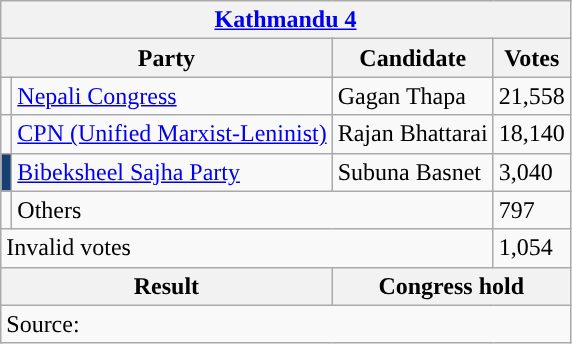<table class="wikitable">
<tr>
<th colspan="4"><a href='#'>Kathmandu 4</a></th>
</tr>
<tr>
<th colspan="2">Party</th>
<th>Candidate</th>
<th>Votes</th>
</tr>
<tr>
<td style="background-color:"></td>
<td><a href='#'>Nepali Congress</a></td>
<td>Gagan Thapa</td>
<td>21,558</td>
</tr>
<tr>
<td style="background-color:"></td>
<td><a href='#'>CPN (Unified Marxist-Leninist)</a></td>
<td>Rajan Bhattarai</td>
<td>18,140</td>
</tr>
<tr>
<td style="background-color:#183F73"></td>
<td><a href='#'>Bibeksheel Sajha Party</a></td>
<td>Subuna Basnet</td>
<td>3,040</td>
</tr>
<tr>
<td></td>
<td colspan="2">Others</td>
<td>797</td>
</tr>
<tr>
<td colspan="3">Invalid votes</td>
<td>1,054</td>
</tr>
<tr>
<th colspan="2">Result</th>
<th colspan="2">Congress hold</th>
</tr>
<tr>
<td colspan="4">Source: </td>
</tr>
</table>
